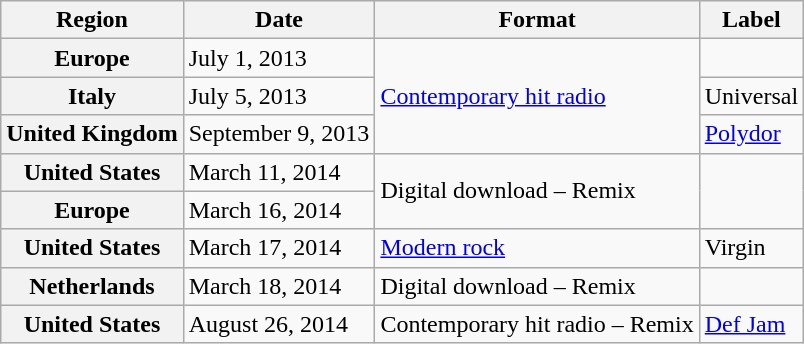<table class="wikitable plainrowheaders">
<tr>
<th scope="col">Region</th>
<th scope="col">Date</th>
<th scope="col">Format</th>
<th scope="col">Label</th>
</tr>
<tr>
<th scope="row">Europe</th>
<td>July 1, 2013</td>
<td rowspan="3"><a href='#'>Contemporary hit radio</a></td>
<td></td>
</tr>
<tr>
<th scope="row">Italy</th>
<td>July 5, 2013</td>
<td>Universal</td>
</tr>
<tr>
<th scope="row">United Kingdom</th>
<td>September 9, 2013</td>
<td><a href='#'>Polydor</a></td>
</tr>
<tr>
<th scope="row">United States</th>
<td>March 11, 2014</td>
<td rowspan="2">Digital download – Remix</td>
<td rowspan="2"></td>
</tr>
<tr>
<th scope="row">Europe</th>
<td>March 16, 2014</td>
</tr>
<tr>
<th scope="row">United States</th>
<td>March 17, 2014</td>
<td><a href='#'>Modern rock</a></td>
<td>Virgin</td>
</tr>
<tr>
<th scope="row">Netherlands</th>
<td>March 18, 2014</td>
<td>Digital download – Remix</td>
<td></td>
</tr>
<tr>
<th scope="row">United States</th>
<td>August 26, 2014</td>
<td>Contemporary hit radio – Remix</td>
<td><a href='#'>Def Jam</a></td>
</tr>
</table>
